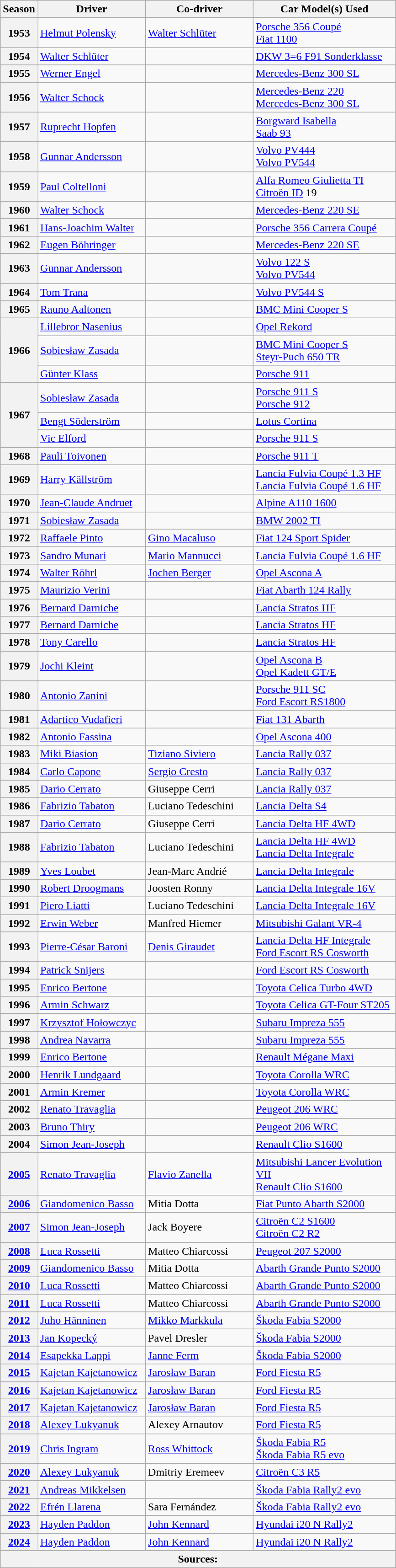<table class="wikitable">
<tr>
<th>Season</th>
<th style="width:150px;">Driver</th>
<th style="width:150px;">Co-driver</th>
<th style="width:200px;">Car Model(s) Used</th>
</tr>
<tr>
<th>1953</th>
<td> <a href='#'>Helmut Polensky</a></td>
<td> <a href='#'>Walter Schlüter</a></td>
<td><a href='#'>Porsche 356 Coupé</a><br><a href='#'>Fiat 1100</a></td>
</tr>
<tr>
<th>1954</th>
<td> <a href='#'>Walter Schlüter</a></td>
<td></td>
<td><a href='#'>DKW 3=6 F91 Sonderklasse</a></td>
</tr>
<tr>
<th>1955</th>
<td> <a href='#'>Werner Engel</a></td>
<td></td>
<td><a href='#'>Mercedes-Benz 300 SL</a></td>
</tr>
<tr>
<th>1956</th>
<td> <a href='#'>Walter Schock</a></td>
<td></td>
<td><a href='#'>Mercedes-Benz 220</a><br><a href='#'>Mercedes-Benz 300 SL</a></td>
</tr>
<tr>
<th>1957</th>
<td> <a href='#'>Ruprecht Hopfen</a></td>
<td></td>
<td><a href='#'>Borgward Isabella</a><br><a href='#'>Saab 93</a></td>
</tr>
<tr>
<th>1958</th>
<td> <a href='#'>Gunnar Andersson</a></td>
<td></td>
<td><a href='#'>Volvo PV444</a><br><a href='#'>Volvo PV544</a></td>
</tr>
<tr>
<th>1959</th>
<td> <a href='#'>Paul Coltelloni</a></td>
<td></td>
<td><a href='#'>Alfa Romeo Giulietta TI</a><br><a href='#'>Citroën ID</a> 19</td>
</tr>
<tr>
<th>1960</th>
<td> <a href='#'>Walter Schock</a></td>
<td></td>
<td><a href='#'>Mercedes-Benz 220 SE</a></td>
</tr>
<tr>
<th>1961</th>
<td> <a href='#'>Hans-Joachim Walter</a></td>
<td></td>
<td><a href='#'>Porsche 356 Carrera Coupé</a></td>
</tr>
<tr>
<th>1962</th>
<td> <a href='#'>Eugen Böhringer</a></td>
<td></td>
<td><a href='#'>Mercedes-Benz 220 SE</a></td>
</tr>
<tr>
<th>1963</th>
<td> <a href='#'>Gunnar Andersson</a></td>
<td></td>
<td><a href='#'>Volvo 122 S</a><br><a href='#'>Volvo PV544</a></td>
</tr>
<tr>
<th>1964</th>
<td> <a href='#'>Tom Trana</a></td>
<td></td>
<td><a href='#'>Volvo PV544 S</a></td>
</tr>
<tr>
<th>1965</th>
<td> <a href='#'>Rauno Aaltonen</a></td>
<td></td>
<td><a href='#'>BMC Mini Cooper S</a></td>
</tr>
<tr>
<th rowspan="3">1966</th>
<td> <a href='#'>Lillebror Nasenius</a></td>
<td></td>
<td><a href='#'>Opel Rekord</a></td>
</tr>
<tr>
<td> <a href='#'>Sobiesław Zasada</a></td>
<td></td>
<td><a href='#'>BMC Mini Cooper S</a><br><a href='#'>Steyr-Puch 650 TR</a></td>
</tr>
<tr>
<td> <a href='#'>Günter Klass</a></td>
<td></td>
<td><a href='#'>Porsche 911</a></td>
</tr>
<tr>
<th rowspan="3">1967</th>
<td> <a href='#'>Sobiesław Zasada</a></td>
<td></td>
<td><a href='#'>Porsche 911 S</a><br><a href='#'>Porsche 912</a></td>
</tr>
<tr>
<td> <a href='#'>Bengt Söderström</a></td>
<td></td>
<td><a href='#'>Lotus Cortina</a></td>
</tr>
<tr>
<td> <a href='#'>Vic Elford</a></td>
<td></td>
<td><a href='#'>Porsche 911 S</a></td>
</tr>
<tr>
<th>1968</th>
<td> <a href='#'>Pauli Toivonen</a></td>
<td></td>
<td><a href='#'>Porsche 911 T</a></td>
</tr>
<tr>
<th>1969</th>
<td> <a href='#'>Harry Källström</a></td>
<td></td>
<td><a href='#'>Lancia Fulvia Coupé 1.3 HF</a><br><a href='#'>Lancia Fulvia Coupé 1.6 HF</a></td>
</tr>
<tr>
<th>1970</th>
<td> <a href='#'>Jean-Claude Andruet</a></td>
<td></td>
<td><a href='#'>Alpine A110 1600</a></td>
</tr>
<tr>
<th>1971</th>
<td> <a href='#'>Sobiesław Zasada</a></td>
<td></td>
<td><a href='#'>BMW 2002 TI</a></td>
</tr>
<tr>
<th>1972</th>
<td> <a href='#'>Raffaele Pinto</a></td>
<td> <a href='#'>Gino Macaluso</a></td>
<td><a href='#'>Fiat 124 Sport Spider</a></td>
</tr>
<tr>
<th>1973</th>
<td> <a href='#'>Sandro Munari</a></td>
<td> <a href='#'>Mario Mannucci</a></td>
<td><a href='#'>Lancia Fulvia Coupé 1.6 HF</a></td>
</tr>
<tr>
<th>1974</th>
<td> <a href='#'>Walter Röhrl</a></td>
<td> <a href='#'>Jochen Berger</a></td>
<td><a href='#'>Opel Ascona A</a></td>
</tr>
<tr>
<th>1975</th>
<td> <a href='#'>Maurizio Verini</a></td>
<td></td>
<td><a href='#'>Fiat Abarth 124 Rally</a></td>
</tr>
<tr>
<th>1976</th>
<td> <a href='#'>Bernard Darniche</a></td>
<td></td>
<td><a href='#'>Lancia Stratos HF</a></td>
</tr>
<tr>
<th>1977</th>
<td> <a href='#'>Bernard Darniche</a></td>
<td></td>
<td><a href='#'>Lancia Stratos HF</a></td>
</tr>
<tr>
<th>1978</th>
<td> <a href='#'>Tony Carello</a></td>
<td></td>
<td><a href='#'>Lancia Stratos HF</a></td>
</tr>
<tr>
<th>1979</th>
<td> <a href='#'>Jochi Kleint</a></td>
<td></td>
<td><a href='#'>Opel Ascona B</a><br><a href='#'>Opel Kadett GT/E</a></td>
</tr>
<tr>
<th>1980</th>
<td> <a href='#'>Antonio Zanini</a></td>
<td></td>
<td><a href='#'>Porsche 911 SC</a><br><a href='#'>Ford Escort RS1800</a></td>
</tr>
<tr>
<th>1981</th>
<td> <a href='#'>Adartico Vudafieri</a></td>
<td></td>
<td><a href='#'>Fiat 131 Abarth</a></td>
</tr>
<tr>
<th>1982</th>
<td> <a href='#'>Antonio Fassina</a></td>
<td></td>
<td><a href='#'>Opel Ascona 400</a></td>
</tr>
<tr>
<th>1983</th>
<td> <a href='#'>Miki Biasion</a></td>
<td> <a href='#'>Tiziano Siviero</a></td>
<td><a href='#'>Lancia Rally 037</a></td>
</tr>
<tr>
<th>1984</th>
<td> <a href='#'>Carlo Capone</a></td>
<td> <a href='#'>Sergio Cresto</a></td>
<td><a href='#'>Lancia Rally 037</a></td>
</tr>
<tr>
<th>1985</th>
<td> <a href='#'>Dario Cerrato</a></td>
<td> Giuseppe Cerri</td>
<td><a href='#'>Lancia Rally 037</a></td>
</tr>
<tr>
<th>1986</th>
<td> <a href='#'>Fabrizio Tabaton</a></td>
<td> Luciano Tedeschini</td>
<td><a href='#'>Lancia Delta S4</a></td>
</tr>
<tr>
<th>1987</th>
<td> <a href='#'>Dario Cerrato</a></td>
<td> Giuseppe Cerri</td>
<td><a href='#'>Lancia Delta HF 4WD</a></td>
</tr>
<tr>
<th>1988</th>
<td> <a href='#'>Fabrizio Tabaton</a></td>
<td> Luciano Tedeschini</td>
<td><a href='#'>Lancia Delta HF 4WD</a><br><a href='#'>Lancia Delta Integrale</a></td>
</tr>
<tr>
<th>1989</th>
<td> <a href='#'>Yves Loubet</a></td>
<td> Jean-Marc Andrié</td>
<td><a href='#'>Lancia Delta Integrale</a></td>
</tr>
<tr>
<th>1990</th>
<td> <a href='#'>Robert Droogmans</a></td>
<td> Joosten Ronny</td>
<td><a href='#'>Lancia Delta Integrale 16V</a></td>
</tr>
<tr>
<th>1991</th>
<td> <a href='#'>Piero Liatti</a></td>
<td> Luciano Tedeschini</td>
<td><a href='#'>Lancia Delta Integrale 16V</a></td>
</tr>
<tr>
<th>1992</th>
<td> <a href='#'>Erwin Weber</a></td>
<td> Manfred Hiemer</td>
<td><a href='#'>Mitsubishi Galant VR-4</a></td>
</tr>
<tr>
<th>1993</th>
<td> <a href='#'>Pierre-César Baroni</a></td>
<td> <a href='#'>Denis Giraudet</a></td>
<td><a href='#'>Lancia Delta HF Integrale</a><br><a href='#'>Ford Escort RS Cosworth</a></td>
</tr>
<tr>
<th>1994</th>
<td> <a href='#'>Patrick Snijers</a></td>
<td></td>
<td><a href='#'>Ford Escort RS Cosworth</a></td>
</tr>
<tr>
<th>1995</th>
<td> <a href='#'>Enrico Bertone</a></td>
<td></td>
<td><a href='#'>Toyota Celica Turbo 4WD</a></td>
</tr>
<tr>
<th>1996</th>
<td> <a href='#'>Armin Schwarz</a></td>
<td></td>
<td><a href='#'>Toyota Celica GT-Four ST205</a></td>
</tr>
<tr>
<th>1997</th>
<td> <a href='#'>Krzysztof Hołowczyc</a></td>
<td></td>
<td><a href='#'>Subaru Impreza 555</a></td>
</tr>
<tr>
<th>1998</th>
<td> <a href='#'>Andrea Navarra</a></td>
<td></td>
<td><a href='#'>Subaru Impreza 555</a></td>
</tr>
<tr>
<th>1999</th>
<td> <a href='#'>Enrico Bertone</a></td>
<td></td>
<td><a href='#'>Renault Mégane Maxi</a></td>
</tr>
<tr>
<th>2000</th>
<td> <a href='#'>Henrik Lundgaard</a></td>
<td></td>
<td><a href='#'>Toyota Corolla WRC</a></td>
</tr>
<tr>
<th>2001</th>
<td> <a href='#'>Armin Kremer</a></td>
<td></td>
<td><a href='#'>Toyota Corolla WRC</a></td>
</tr>
<tr>
<th>2002</th>
<td> <a href='#'>Renato Travaglia</a></td>
<td></td>
<td><a href='#'>Peugeot 206 WRC</a></td>
</tr>
<tr>
<th>2003</th>
<td> <a href='#'>Bruno Thiry</a></td>
<td></td>
<td><a href='#'>Peugeot 206 WRC</a></td>
</tr>
<tr>
<th>2004</th>
<td> <a href='#'>Simon Jean-Joseph</a></td>
<td></td>
<td><a href='#'>Renault Clio S1600</a></td>
</tr>
<tr>
<th><a href='#'>2005</a></th>
<td> <a href='#'>Renato Travaglia</a></td>
<td> <a href='#'>Flavio Zanella</a></td>
<td><a href='#'>Mitsubishi Lancer Evolution VII</a><br><a href='#'>Renault Clio S1600</a></td>
</tr>
<tr>
<th><a href='#'>2006</a></th>
<td> <a href='#'>Giandomenico Basso</a></td>
<td> Mitia Dotta</td>
<td><a href='#'>Fiat Punto Abarth S2000</a></td>
</tr>
<tr>
<th><a href='#'>2007</a></th>
<td> <a href='#'>Simon Jean-Joseph</a></td>
<td> Jack Boyere</td>
<td><a href='#'>Citroën C2 S1600</a><br><a href='#'>Citroën C2 R2</a></td>
</tr>
<tr>
<th><a href='#'>2008</a></th>
<td> <a href='#'>Luca Rossetti</a></td>
<td> Matteo Chiarcossi</td>
<td><a href='#'>Peugeot 207 S2000</a></td>
</tr>
<tr>
<th><a href='#'>2009</a></th>
<td> <a href='#'>Giandomenico Basso</a></td>
<td> Mitia Dotta</td>
<td><a href='#'>Abarth Grande Punto S2000</a></td>
</tr>
<tr>
<th><a href='#'>2010</a></th>
<td> <a href='#'>Luca Rossetti</a></td>
<td> Matteo Chiarcossi</td>
<td><a href='#'>Abarth Grande Punto S2000</a></td>
</tr>
<tr>
<th><a href='#'>2011</a></th>
<td> <a href='#'>Luca Rossetti</a></td>
<td> Matteo Chiarcossi</td>
<td><a href='#'>Abarth Grande Punto S2000</a></td>
</tr>
<tr>
<th><a href='#'>2012</a></th>
<td> <a href='#'>Juho Hänninen</a></td>
<td> <a href='#'>Mikko Markkula</a></td>
<td><a href='#'>Škoda Fabia S2000</a></td>
</tr>
<tr>
<th><a href='#'>2013</a></th>
<td> <a href='#'>Jan Kopecký</a></td>
<td> Pavel Dresler</td>
<td><a href='#'>Škoda Fabia S2000</a></td>
</tr>
<tr>
<th><a href='#'>2014</a></th>
<td> <a href='#'>Esapekka Lappi</a></td>
<td> <a href='#'>Janne Ferm</a></td>
<td><a href='#'>Škoda Fabia S2000</a></td>
</tr>
<tr>
<th><a href='#'>2015</a></th>
<td> <a href='#'>Kajetan Kajetanowicz</a></td>
<td> <a href='#'>Jarosław Baran</a></td>
<td><a href='#'>Ford Fiesta R5</a></td>
</tr>
<tr>
<th><a href='#'>2016</a></th>
<td> <a href='#'>Kajetan Kajetanowicz</a></td>
<td> <a href='#'>Jarosław Baran</a></td>
<td><a href='#'>Ford Fiesta R5</a></td>
</tr>
<tr>
<th><a href='#'>2017</a></th>
<td> <a href='#'>Kajetan Kajetanowicz</a></td>
<td> <a href='#'>Jarosław Baran</a></td>
<td><a href='#'>Ford Fiesta R5</a></td>
</tr>
<tr>
<th><a href='#'>2018</a></th>
<td> <a href='#'>Alexey Lukyanuk</a></td>
<td> Alexey Arnautov</td>
<td><a href='#'>Ford Fiesta R5</a></td>
</tr>
<tr>
<th><a href='#'>2019</a></th>
<td> <a href='#'>Chris Ingram</a></td>
<td> <a href='#'>Ross Whittock</a></td>
<td><a href='#'>Škoda Fabia R5</a><br><a href='#'>Škoda Fabia R5 evo</a></td>
</tr>
<tr>
<th><a href='#'>2020</a></th>
<td> <a href='#'>Alexey Lukyanuk</a></td>
<td> Dmitriy Eremeev</td>
<td><a href='#'>Citroën C3 R5</a></td>
</tr>
<tr>
<th><a href='#'>2021</a></th>
<td> <a href='#'>Andreas Mikkelsen</a></td>
<td></td>
<td><a href='#'>Škoda Fabia Rally2 evo</a></td>
</tr>
<tr>
<th><a href='#'>2022</a></th>
<td> <a href='#'>Efrén Llarena</a></td>
<td> Sara Fernández</td>
<td><a href='#'>Škoda Fabia Rally2 evo</a></td>
</tr>
<tr>
<th><a href='#'>2023</a></th>
<td> <a href='#'>Hayden Paddon</a></td>
<td> <a href='#'>John Kennard</a></td>
<td><a href='#'>Hyundai i20 N Rally2</a></td>
</tr>
<tr>
<th><a href='#'>2024</a></th>
<td> <a href='#'>Hayden Paddon</a></td>
<td> <a href='#'>John Kennard</a></td>
<td><a href='#'>Hyundai i20 N Rally2</a></td>
</tr>
<tr>
<th colspan="4">Sources:</th>
</tr>
</table>
